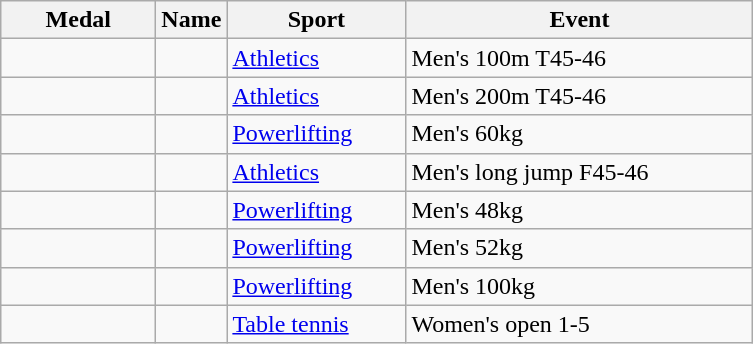<table class="wikitable sortable">
<tr>
<th style="width:6em">Medal</th>
<th>Name</th>
<th style="width:7em">Sport</th>
<th style="width:14em">Event</th>
</tr>
<tr>
<td></td>
<td></td>
<td> <a href='#'>Athletics</a></td>
<td>Men's 100m T45-46</td>
</tr>
<tr>
<td></td>
<td></td>
<td> <a href='#'>Athletics</a></td>
<td>Men's 200m T45-46</td>
</tr>
<tr>
<td></td>
<td></td>
<td> <a href='#'>Powerlifting</a></td>
<td>Men's 60kg</td>
</tr>
<tr>
<td></td>
<td></td>
<td> <a href='#'>Athletics</a></td>
<td>Men's long jump F45-46</td>
</tr>
<tr>
<td></td>
<td></td>
<td> <a href='#'>Powerlifting</a></td>
<td>Men's 48kg</td>
</tr>
<tr>
<td></td>
<td></td>
<td> <a href='#'>Powerlifting</a></td>
<td>Men's 52kg</td>
</tr>
<tr>
<td></td>
<td></td>
<td> <a href='#'>Powerlifting</a></td>
<td>Men's 100kg</td>
</tr>
<tr>
<td></td>
<td></td>
<td> <a href='#'>Table tennis</a></td>
<td>Women's open 1-5</td>
</tr>
</table>
